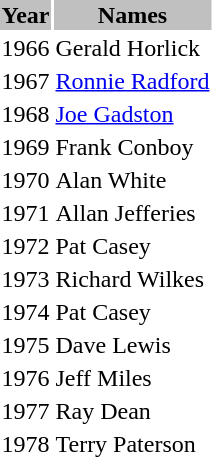<table class="toccolours">
<tr>
<th bgcolor=silver>Year</th>
<th bgcolor=silver>Names</th>
</tr>
<tr>
<td>1966</td>
<td> Gerald Horlick</td>
</tr>
<tr>
<td>1967</td>
<td> <a href='#'>Ronnie Radford</a></td>
</tr>
<tr>
<td>1968</td>
<td> <a href='#'>Joe Gadston</a></td>
</tr>
<tr>
<td>1969</td>
<td> Frank Conboy</td>
</tr>
<tr>
<td>1970</td>
<td> Alan White</td>
</tr>
<tr>
<td>1971</td>
<td> Allan Jefferies</td>
</tr>
<tr>
<td>1972</td>
<td> Pat Casey</td>
</tr>
<tr>
<td>1973</td>
<td> Richard Wilkes</td>
</tr>
<tr>
<td>1974</td>
<td> Pat Casey</td>
</tr>
<tr>
<td>1975</td>
<td> Dave Lewis</td>
</tr>
<tr>
<td>1976</td>
<td> Jeff Miles</td>
</tr>
<tr>
<td>1977</td>
<td> Ray Dean</td>
</tr>
<tr>
<td>1978</td>
<td> Terry Paterson</td>
</tr>
<tr>
</tr>
</table>
